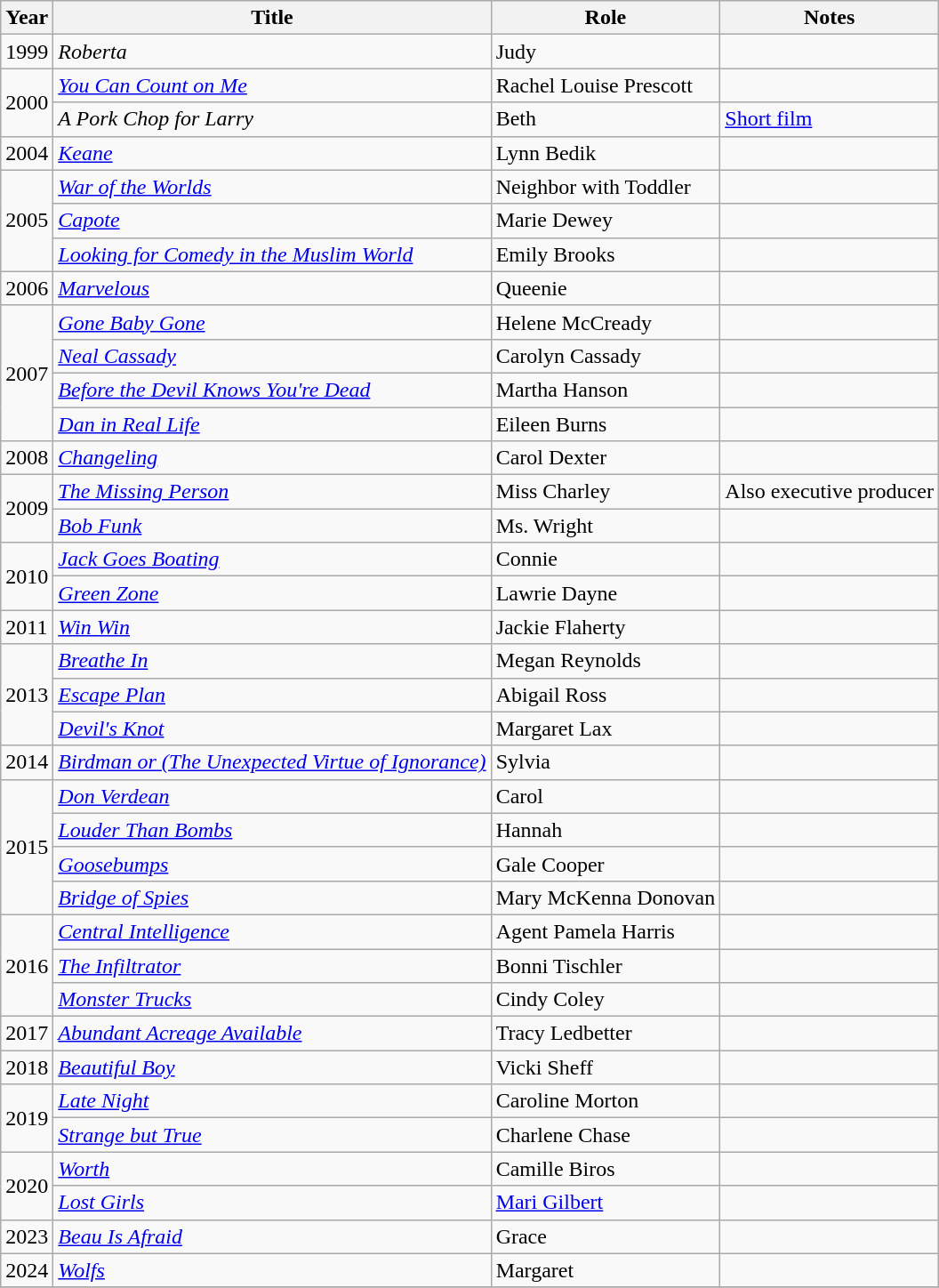<table class="wikitable sortable">
<tr>
<th scope="col">Year</th>
<th scope="col">Title</th>
<th scope="col">Role</th>
<th scope="col" class="unsortable">Notes</th>
</tr>
<tr>
<td>1999</td>
<td><em>Roberta</em></td>
<td>Judy</td>
<td></td>
</tr>
<tr>
<td rowspan="2">2000</td>
<td><em><a href='#'>You Can Count on Me</a></em></td>
<td>Rachel Louise Prescott</td>
<td></td>
</tr>
<tr>
<td><em>A Pork Chop for Larry</em></td>
<td>Beth</td>
<td><a href='#'>Short film</a></td>
</tr>
<tr>
<td>2004</td>
<td><em><a href='#'>Keane</a></em></td>
<td>Lynn Bedik</td>
<td></td>
</tr>
<tr>
<td rowspan="3">2005</td>
<td><em><a href='#'>War of the Worlds</a></em></td>
<td>Neighbor with Toddler</td>
<td></td>
</tr>
<tr>
<td><em><a href='#'>Capote</a></em></td>
<td>Marie Dewey</td>
<td></td>
</tr>
<tr>
<td><em><a href='#'>Looking for Comedy in the Muslim World</a></em></td>
<td>Emily Brooks</td>
<td></td>
</tr>
<tr>
<td>2006</td>
<td><em><a href='#'>Marvelous</a></em></td>
<td>Queenie</td>
<td></td>
</tr>
<tr>
<td rowspan="4">2007</td>
<td><em><a href='#'>Gone Baby Gone</a></em></td>
<td>Helene McCready</td>
<td></td>
</tr>
<tr>
<td><em><a href='#'>Neal Cassady</a></em></td>
<td>Carolyn Cassady</td>
<td></td>
</tr>
<tr>
<td><em><a href='#'>Before the Devil Knows You're Dead</a></em></td>
<td>Martha Hanson</td>
<td></td>
</tr>
<tr>
<td><em><a href='#'>Dan in Real Life</a></em></td>
<td>Eileen Burns</td>
<td></td>
</tr>
<tr>
<td>2008</td>
<td><em><a href='#'>Changeling</a></em></td>
<td>Carol Dexter</td>
<td></td>
</tr>
<tr>
<td rowspan=2>2009</td>
<td><em><a href='#'>The Missing Person</a></em></td>
<td>Miss Charley</td>
<td>Also executive producer</td>
</tr>
<tr>
<td><em><a href='#'>Bob Funk</a></em></td>
<td>Ms. Wright</td>
<td></td>
</tr>
<tr>
<td rowspan="2">2010</td>
<td><em><a href='#'>Jack Goes Boating</a></em></td>
<td>Connie</td>
<td></td>
</tr>
<tr>
<td><em><a href='#'>Green Zone</a></em></td>
<td>Lawrie Dayne</td>
<td></td>
</tr>
<tr>
<td>2011</td>
<td><em><a href='#'>Win Win</a></em></td>
<td>Jackie Flaherty</td>
<td></td>
</tr>
<tr>
<td rowspan="3">2013</td>
<td><em><a href='#'>Breathe In</a></em></td>
<td>Megan Reynolds</td>
<td></td>
</tr>
<tr>
<td><em><a href='#'>Escape Plan</a></em></td>
<td>Abigail Ross</td>
<td></td>
</tr>
<tr>
<td><em><a href='#'>Devil's Knot</a></em></td>
<td>Margaret Lax</td>
<td></td>
</tr>
<tr>
<td>2014</td>
<td><em><a href='#'>Birdman or (The Unexpected Virtue of Ignorance)</a></em></td>
<td>Sylvia</td>
<td></td>
</tr>
<tr>
<td rowspan="4">2015</td>
<td><em><a href='#'>Don Verdean</a></em></td>
<td>Carol</td>
<td></td>
</tr>
<tr>
<td><em><a href='#'>Louder Than Bombs</a></em></td>
<td>Hannah</td>
<td></td>
</tr>
<tr>
<td><em><a href='#'>Goosebumps</a></em></td>
<td>Gale Cooper</td>
<td></td>
</tr>
<tr>
<td><em><a href='#'>Bridge of Spies</a></em></td>
<td>Mary McKenna Donovan</td>
<td></td>
</tr>
<tr>
<td rowspan="3">2016</td>
<td><em><a href='#'>Central Intelligence</a></em></td>
<td>Agent Pamela Harris</td>
<td></td>
</tr>
<tr>
<td><em><a href='#'>The Infiltrator</a></em></td>
<td>Bonni Tischler</td>
<td></td>
</tr>
<tr>
<td><em><a href='#'>Monster Trucks</a></em></td>
<td>Cindy Coley</td>
<td></td>
</tr>
<tr>
<td>2017</td>
<td><em><a href='#'>Abundant Acreage Available</a></em></td>
<td>Tracy Ledbetter</td>
<td></td>
</tr>
<tr>
<td>2018</td>
<td><em><a href='#'>Beautiful Boy</a></em></td>
<td>Vicki Sheff</td>
<td></td>
</tr>
<tr>
<td rowspan="2">2019</td>
<td><em><a href='#'>Late Night</a></em></td>
<td>Caroline Morton</td>
<td></td>
</tr>
<tr>
<td><em><a href='#'>Strange but True</a></em></td>
<td>Charlene Chase</td>
<td></td>
</tr>
<tr>
<td rowspan="2">2020</td>
<td><em><a href='#'>Worth</a></em></td>
<td>Camille Biros</td>
<td></td>
</tr>
<tr>
<td><em><a href='#'>Lost Girls</a></em></td>
<td><a href='#'>Mari Gilbert</a></td>
<td></td>
</tr>
<tr>
<td>2023</td>
<td><em><a href='#'>Beau Is Afraid</a></em></td>
<td>Grace</td>
<td></td>
</tr>
<tr>
<td>2024</td>
<td><em><a href='#'>Wolfs</a></em></td>
<td>Margaret</td>
<td></td>
</tr>
<tr>
</tr>
</table>
